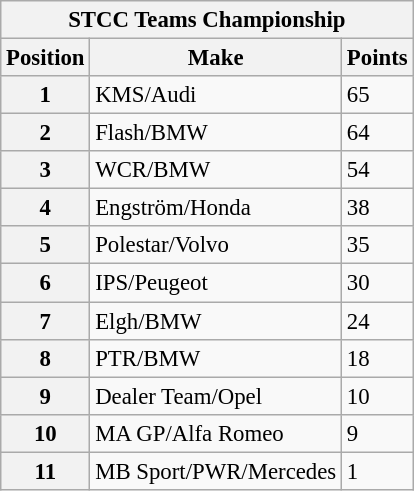<table class="wikitable" style="font-size: 95%">
<tr>
<th colspan=3>STCC Teams Championship</th>
</tr>
<tr>
<th>Position</th>
<th>Make</th>
<th>Points</th>
</tr>
<tr>
<th>1</th>
<td>KMS/Audi</td>
<td>65</td>
</tr>
<tr>
<th>2</th>
<td>Flash/BMW</td>
<td>64</td>
</tr>
<tr>
<th>3</th>
<td>WCR/BMW</td>
<td>54</td>
</tr>
<tr>
<th>4</th>
<td>Engström/Honda</td>
<td>38</td>
</tr>
<tr>
<th>5</th>
<td>Polestar/Volvo</td>
<td>35</td>
</tr>
<tr>
<th>6</th>
<td>IPS/Peugeot</td>
<td>30</td>
</tr>
<tr>
<th>7</th>
<td>Elgh/BMW</td>
<td>24</td>
</tr>
<tr>
<th>8</th>
<td>PTR/BMW</td>
<td>18</td>
</tr>
<tr>
<th>9</th>
<td>Dealer Team/Opel</td>
<td>10</td>
</tr>
<tr>
<th>10</th>
<td>MA GP/Alfa Romeo</td>
<td>9</td>
</tr>
<tr>
<th>11</th>
<td>MB Sport/PWR/Mercedes</td>
<td>1</td>
</tr>
</table>
